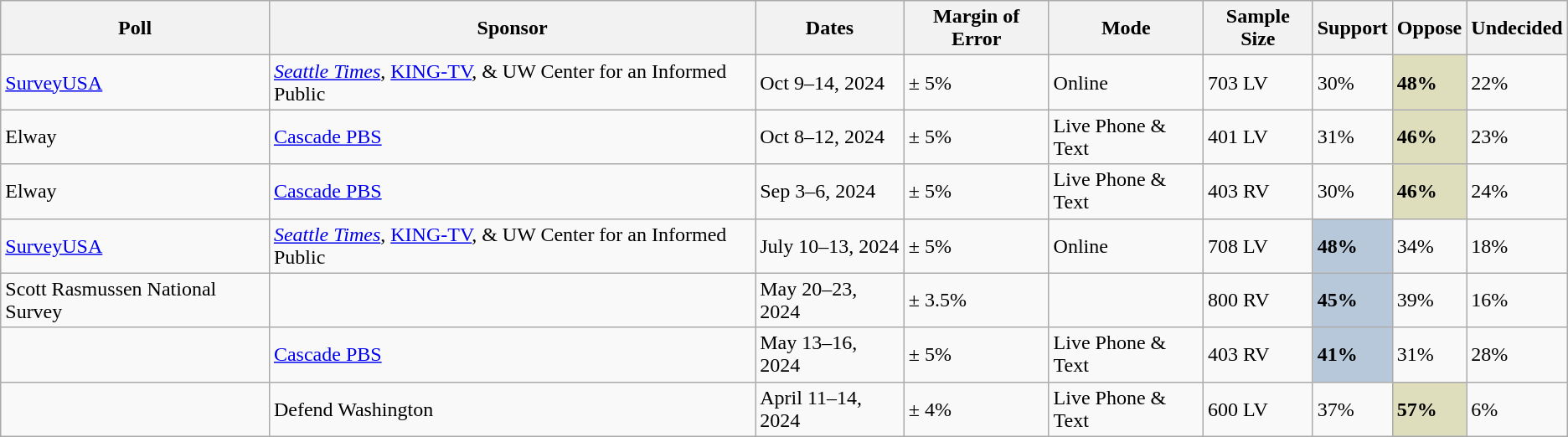<table class="wikitable">
<tr>
<th>Poll</th>
<th>Sponsor</th>
<th>Dates</th>
<th>Margin of Error</th>
<th>Mode</th>
<th>Sample Size</th>
<th>Support</th>
<th>Oppose</th>
<th>Undecided</th>
</tr>
<tr>
<td><a href='#'>SurveyUSA</a></td>
<td><em><a href='#'>Seattle Times</a></em>, <a href='#'>KING-TV</a>, & UW Center for an Informed Public</td>
<td>Oct 9–14, 2024</td>
<td>± 5%</td>
<td>Online</td>
<td>703 LV</td>
<td>30%</td>
<td style="background-color:#DEDEBD"><strong>48%</strong></td>
<td>22%</td>
</tr>
<tr>
<td>Elway</td>
<td><a href='#'>Cascade PBS</a></td>
<td>Oct 8–12, 2024</td>
<td>± 5%</td>
<td>Live Phone & Text</td>
<td>401 LV</td>
<td>31%</td>
<td style="background-color:#DEDEBD"><strong>46%</strong></td>
<td>23%</td>
</tr>
<tr>
<td>Elway</td>
<td><a href='#'>Cascade PBS</a></td>
<td>Sep 3–6, 2024</td>
<td>± 5%</td>
<td>Live Phone & Text</td>
<td>403 RV</td>
<td>30%</td>
<td style="background-color:#DEDEBD"><strong>46%</strong></td>
<td>24%</td>
</tr>
<tr>
<td><a href='#'>SurveyUSA</a></td>
<td><em><a href='#'>Seattle Times</a></em>, <a href='#'>KING-TV</a>, & UW Center for an Informed Public</td>
<td>July 10–13, 2024</td>
<td>± 5%</td>
<td>Online</td>
<td>708 LV</td>
<td style="background-color:#B6C8D9"><strong>48%</strong></td>
<td>34%</td>
<td>18%</td>
</tr>
<tr>
<td>Scott Rasmussen National Survey</td>
<td></td>
<td>May 20–23, 2024</td>
<td>± 3.5%</td>
<td></td>
<td>800 RV</td>
<td style="background-color:#B6C8D9"><strong>45%</strong></td>
<td>39%</td>
<td>16%</td>
</tr>
<tr>
<td></td>
<td><a href='#'>Cascade PBS</a></td>
<td>May 13–16, 2024</td>
<td>± 5%</td>
<td>Live Phone & Text</td>
<td>403 RV</td>
<td style="background-color:#B6C8D9"><strong>41%</strong></td>
<td>31%</td>
<td>28%</td>
</tr>
<tr>
<td></td>
<td>Defend Washington</td>
<td>April 11–14, 2024</td>
<td>± 4%</td>
<td>Live Phone & Text</td>
<td>600 LV</td>
<td>37%</td>
<td style="background-color:#DEDEBD"><strong>57%</strong></td>
<td>6%</td>
</tr>
</table>
